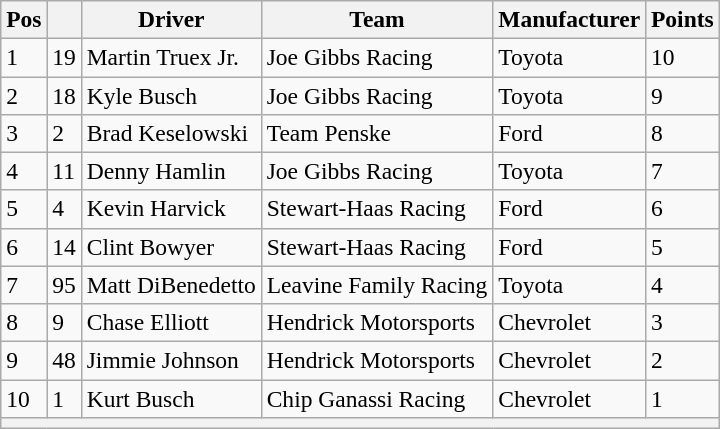<table class="wikitable" style="font-size:98%">
<tr>
<th>Pos</th>
<th></th>
<th>Driver</th>
<th>Team</th>
<th>Manufacturer</th>
<th>Points</th>
</tr>
<tr>
<td>1</td>
<td>19</td>
<td>Martin Truex Jr.</td>
<td>Joe Gibbs Racing</td>
<td>Toyota</td>
<td>10</td>
</tr>
<tr>
<td>2</td>
<td>18</td>
<td>Kyle Busch</td>
<td>Joe Gibbs Racing</td>
<td>Toyota</td>
<td>9</td>
</tr>
<tr>
<td>3</td>
<td>2</td>
<td>Brad Keselowski</td>
<td>Team Penske</td>
<td>Ford</td>
<td>8</td>
</tr>
<tr>
<td>4</td>
<td>11</td>
<td>Denny Hamlin</td>
<td>Joe Gibbs Racing</td>
<td>Toyota</td>
<td>7</td>
</tr>
<tr>
<td>5</td>
<td>4</td>
<td>Kevin Harvick</td>
<td>Stewart-Haas Racing</td>
<td>Ford</td>
<td>6</td>
</tr>
<tr>
<td>6</td>
<td>14</td>
<td>Clint Bowyer</td>
<td>Stewart-Haas Racing</td>
<td>Ford</td>
<td>5</td>
</tr>
<tr>
<td>7</td>
<td>95</td>
<td>Matt DiBenedetto</td>
<td>Leavine Family Racing</td>
<td>Toyota</td>
<td>4</td>
</tr>
<tr>
<td>8</td>
<td>9</td>
<td>Chase Elliott</td>
<td>Hendrick Motorsports</td>
<td>Chevrolet</td>
<td>3</td>
</tr>
<tr>
<td>9</td>
<td>48</td>
<td>Jimmie Johnson</td>
<td>Hendrick Motorsports</td>
<td>Chevrolet</td>
<td>2</td>
</tr>
<tr>
<td>10</td>
<td>1</td>
<td>Kurt Busch</td>
<td>Chip Ganassi Racing</td>
<td>Chevrolet</td>
<td>1</td>
</tr>
<tr>
<th colspan="6"></th>
</tr>
</table>
